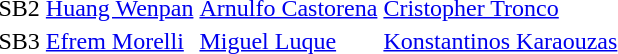<table>
<tr>
<td>SB2</td>
<td><a href='#'>Huang Wenpan</a><br></td>
<td><a href='#'>Arnulfo Castorena</a><br></td>
<td><a href='#'>Cristopher Tronco</a><br></td>
</tr>
<tr>
<td>SB3</td>
<td><a href='#'>Efrem Morelli</a><br></td>
<td><a href='#'>Miguel Luque</a><br></td>
<td><a href='#'>Konstantinos Karaouzas</a><br></td>
</tr>
</table>
